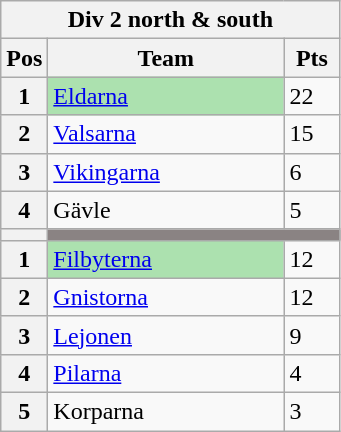<table class="wikitable">
<tr>
<th colspan="3">Div 2 north & south</th>
</tr>
<tr>
<th width=20>Pos</th>
<th width=150>Team</th>
<th width=30>Pts</th>
</tr>
<tr>
<th>1</th>
<td style="background:#ACE1AF;"><a href='#'>Eldarna</a></td>
<td>22</td>
</tr>
<tr>
<th>2</th>
<td><a href='#'>Valsarna</a></td>
<td>15</td>
</tr>
<tr>
<th>3</th>
<td><a href='#'>Vikingarna</a></td>
<td>6</td>
</tr>
<tr>
<th>4</th>
<td>Gävle</td>
<td>5</td>
</tr>
<tr>
<th></th>
<td style="background:#8a8383;" colspan=2></td>
</tr>
<tr>
<th>1</th>
<td style="background:#ACE1AF;"><a href='#'>Filbyterna</a></td>
<td>12</td>
</tr>
<tr>
<th>2</th>
<td><a href='#'>Gnistorna</a></td>
<td>12</td>
</tr>
<tr>
<th>3</th>
<td><a href='#'>Lejonen</a></td>
<td>9</td>
</tr>
<tr>
<th>4</th>
<td><a href='#'>Pilarna</a></td>
<td>4</td>
</tr>
<tr>
<th>5</th>
<td>Korparna</td>
<td>3</td>
</tr>
</table>
